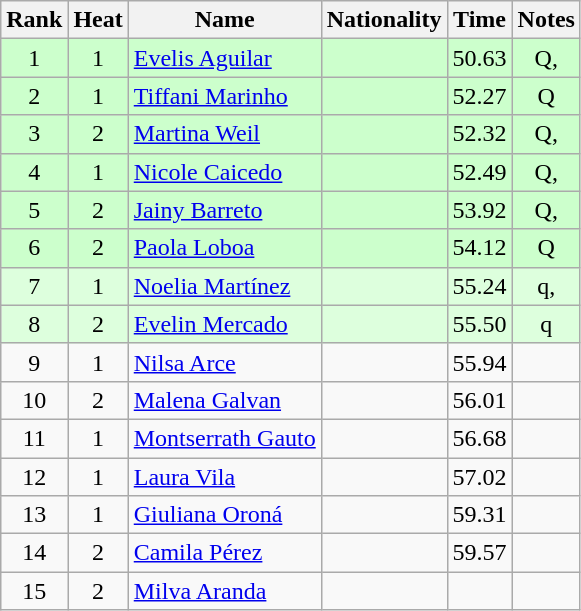<table class="wikitable sortable" style="text-align:center">
<tr>
<th>Rank</th>
<th>Heat</th>
<th>Name</th>
<th>Nationality</th>
<th>Time</th>
<th>Notes</th>
</tr>
<tr bgcolor=ccffcc>
<td>1</td>
<td>1</td>
<td align=left><a href='#'>Evelis Aguilar</a></td>
<td align=left></td>
<td>50.63</td>
<td>Q, </td>
</tr>
<tr bgcolor=ccffcc>
<td>2</td>
<td>1</td>
<td align=left><a href='#'>Tiffani Marinho</a></td>
<td align=left></td>
<td>52.27</td>
<td>Q</td>
</tr>
<tr bgcolor=ccffcc>
<td>3</td>
<td>2</td>
<td align=left><a href='#'>Martina Weil</a></td>
<td align=left></td>
<td>52.32</td>
<td>Q, </td>
</tr>
<tr bgcolor=ccffcc>
<td>4</td>
<td>1</td>
<td align=left><a href='#'>Nicole Caicedo</a></td>
<td align=left></td>
<td>52.49</td>
<td>Q, </td>
</tr>
<tr bgcolor=ccffcc>
<td>5</td>
<td>2</td>
<td align=left><a href='#'>Jainy Barreto</a></td>
<td align=left></td>
<td>53.92</td>
<td>Q, </td>
</tr>
<tr bgcolor=ccffcc>
<td>6</td>
<td>2</td>
<td align=left><a href='#'>Paola Loboa</a></td>
<td align=left></td>
<td>54.12</td>
<td>Q</td>
</tr>
<tr bgcolor=ddffdd>
<td>7</td>
<td>1</td>
<td align=left><a href='#'>Noelia Martínez</a></td>
<td align=left></td>
<td>55.24</td>
<td>q, </td>
</tr>
<tr bgcolor=ddffdd>
<td>8</td>
<td>2</td>
<td align=left><a href='#'>Evelin Mercado</a></td>
<td align=left></td>
<td>55.50</td>
<td>q</td>
</tr>
<tr>
<td>9</td>
<td>1</td>
<td align=left><a href='#'>Nilsa Arce</a></td>
<td align=left></td>
<td>55.94</td>
<td></td>
</tr>
<tr>
<td>10</td>
<td>2</td>
<td align=left><a href='#'>Malena Galvan</a></td>
<td align=left></td>
<td>56.01</td>
<td></td>
</tr>
<tr>
<td>11</td>
<td>1</td>
<td align=left><a href='#'>Montserrath Gauto</a></td>
<td align=left></td>
<td>56.68</td>
<td></td>
</tr>
<tr>
<td>12</td>
<td>1</td>
<td align=left><a href='#'>Laura Vila</a></td>
<td align=left></td>
<td>57.02</td>
<td></td>
</tr>
<tr>
<td>13</td>
<td>1</td>
<td align=left><a href='#'>Giuliana Oroná</a></td>
<td align=left></td>
<td>59.31</td>
<td></td>
</tr>
<tr>
<td>14</td>
<td>2</td>
<td align=left><a href='#'>Camila Pérez</a></td>
<td align=left></td>
<td>59.57</td>
<td></td>
</tr>
<tr>
<td>15</td>
<td>2</td>
<td align=left><a href='#'>Milva Aranda</a></td>
<td align=left></td>
<td></td>
<td></td>
</tr>
</table>
